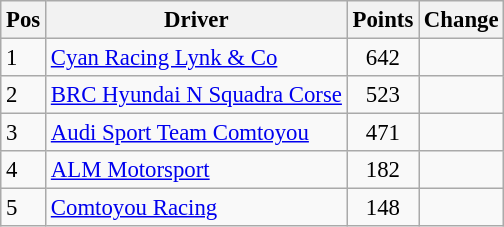<table class="wikitable" style="font-size: 95%;">
<tr>
<th>Pos</th>
<th>Driver</th>
<th>Points</th>
<th>Change</th>
</tr>
<tr>
<td>1</td>
<td> <a href='#'>Cyan Racing Lynk & Co</a></td>
<td align=center>642</td>
<td align="left"></td>
</tr>
<tr>
<td>2</td>
<td> <a href='#'>BRC Hyundai N Squadra Corse</a></td>
<td align=center>523</td>
<td align="left"></td>
</tr>
<tr>
<td>3</td>
<td> <a href='#'>Audi Sport Team Comtoyou</a></td>
<td align=center>471</td>
<td align="left"></td>
</tr>
<tr>
<td>4</td>
<td> <a href='#'>ALM Motorsport</a></td>
<td align=center>182</td>
<td align="left"></td>
</tr>
<tr>
<td>5</td>
<td> <a href='#'>Comtoyou Racing</a></td>
<td align=center>148</td>
<td align="left"></td>
</tr>
</table>
